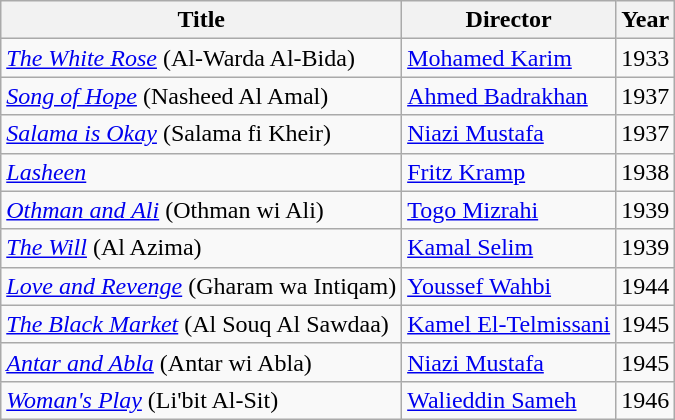<table class="wikitable sortable">
<tr>
<th>Title</th>
<th>Director</th>
<th>Year </tr></th>
<td><em><a href='#'>The White Rose</a></em> (Al-Warda Al-Bida)</td>
<td><a href='#'>Mohamed Karim</a> <td> 1933 </tr></td>
<td><em><a href='#'>Song of Hope</a></em> (Nasheed Al Amal)</td>
<td><a href='#'>Ahmed Badrakhan</a></td>
<td>1937 </tr></td>
<td><em><a href='#'>Salama is Okay</a></em> (Salama fi Kheir)</td>
<td><a href='#'>Niazi Mustafa</a></td>
<td>1937 </tr></td>
<td><em><a href='#'>Lasheen</a></em></td>
<td><a href='#'>Fritz Kramp</a></td>
<td>1938 </tr></td>
<td><em><a href='#'>Othman and Ali</a></em> (Othman wi Ali)</td>
<td><a href='#'>Togo Mizrahi</a></td>
<td>1939 </tr></td>
<td><em><a href='#'>The Will</a></em> (Al Azima)</td>
<td><a href='#'>Kamal Selim</a></td>
<td>1939 </tr></td>
<td><em><a href='#'>Love and Revenge</a></em> (Gharam wa Intiqam)</td>
<td><a href='#'>Youssef Wahbi</a></td>
<td>1944 </tr></td>
<td><em><a href='#'>The Black Market</a></em> (Al Souq Al Sawdaa)</td>
<td><a href='#'>Kamel El-Telmissani</a></td>
<td>1945 </tr></td>
<td><em><a href='#'>Antar and Abla</a></em> (Antar wi Abla)</td>
<td><a href='#'>Niazi Mustafa</a></td>
<td>1945 </tr></td>
<td><em><a href='#'>Woman's Play</a></em> (Li'bit Al-Sit)</td>
<td><a href='#'>Walieddin Sameh</a></td>
<td>1946 </tr></td>
</tr>
</table>
